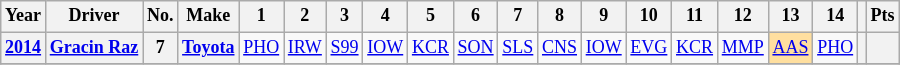<table class="wikitable" style="text-align:center; font-size:75%">
<tr>
<th>Year</th>
<th>Driver</th>
<th>No.</th>
<th>Make</th>
<th>1</th>
<th>2</th>
<th>3</th>
<th>4</th>
<th>5</th>
<th>6</th>
<th>7</th>
<th>8</th>
<th>9</th>
<th>10</th>
<th>11</th>
<th>12</th>
<th>13</th>
<th>14</th>
<th></th>
<th>Pts</th>
</tr>
<tr>
<th><a href='#'>2014</a></th>
<th><a href='#'>Gracin Raz</a></th>
<th>7</th>
<th><a href='#'>Toyota</a></th>
<td><a href='#'>PHO</a></td>
<td><a href='#'>IRW</a></td>
<td><a href='#'>S99</a></td>
<td><a href='#'>IOW</a></td>
<td><a href='#'>KCR</a></td>
<td><a href='#'>SON</a></td>
<td><a href='#'>SLS</a></td>
<td><a href='#'>CNS</a></td>
<td><a href='#'>IOW</a></td>
<td><a href='#'>EVG</a></td>
<td><a href='#'>KCR</a></td>
<td><a href='#'>MMP</a></td>
<td style="background:#FFDF9F;"><a href='#'>AAS</a><br></td>
<td><a href='#'>PHO</a></td>
<th></th>
<th></th>
</tr>
<tr>
</tr>
</table>
